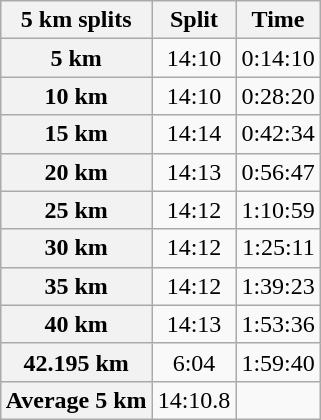<table class="wikitable" align=right>
<tr>
<th scope="col">5 km splits</th>
<th scope="col">Split</th>
<th scope="col">Time</th>
</tr>
<tr>
<th scope="row">5 km</th>
<td align=center>14:10</td>
<td align=right>0:14:10</td>
</tr>
<tr>
<th scope="row">10 km</th>
<td align=center>14:10</td>
<td align=right>0:28:20</td>
</tr>
<tr>
<th scope="row">15 km</th>
<td align=center>14:14</td>
<td align=right>0:42:34</td>
</tr>
<tr>
<th scope="row">20 km</th>
<td align=center>14:13</td>
<td align=right>0:56:47</td>
</tr>
<tr>
<th scope="row">25 km</th>
<td align=center>14:12</td>
<td align=right>1:10:59</td>
</tr>
<tr>
<th scope="row">30 km</th>
<td align=center>14:12</td>
<td align=right>1:25:11</td>
</tr>
<tr>
<th scope="row">35 km</th>
<td align=center>14:12</td>
<td align="right">1:39:23</td>
</tr>
<tr>
<th scope="row">40 km</th>
<td align=center>14:13</td>
<td align=right>1:53:36</td>
</tr>
<tr>
<th scope="row">42.195 km</th>
<td align=center>6:04</td>
<td align=right>1:59:40</td>
</tr>
<tr>
<th scope="row">Average 5 km</th>
<td align=center>14:10.8</td>
<td></td>
</tr>
</table>
